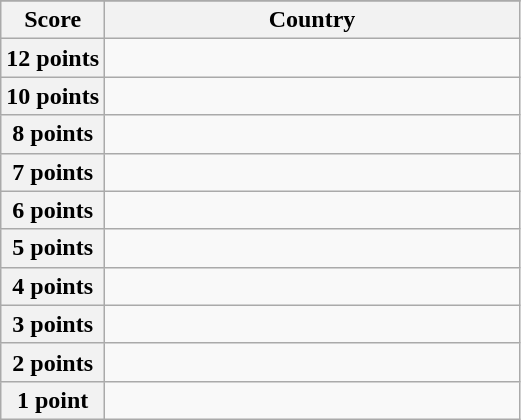<table class="wikitable">
<tr>
</tr>
<tr>
<th scope="col" width="20%">Score</th>
<th scope="col">Country</th>
</tr>
<tr>
<th scope="row">12 points</th>
<td></td>
</tr>
<tr>
<th scope="row">10 points</th>
<td></td>
</tr>
<tr>
<th scope="row">8 points</th>
<td></td>
</tr>
<tr>
<th scope="row">7 points</th>
<td></td>
</tr>
<tr>
<th scope="row">6 points</th>
<td></td>
</tr>
<tr>
<th scope="row">5 points</th>
<td></td>
</tr>
<tr>
<th scope="row">4 points</th>
<td></td>
</tr>
<tr>
<th scope="row">3 points</th>
<td></td>
</tr>
<tr>
<th scope="row">2 points</th>
<td></td>
</tr>
<tr>
<th scope="row">1 point</th>
<td></td>
</tr>
</table>
